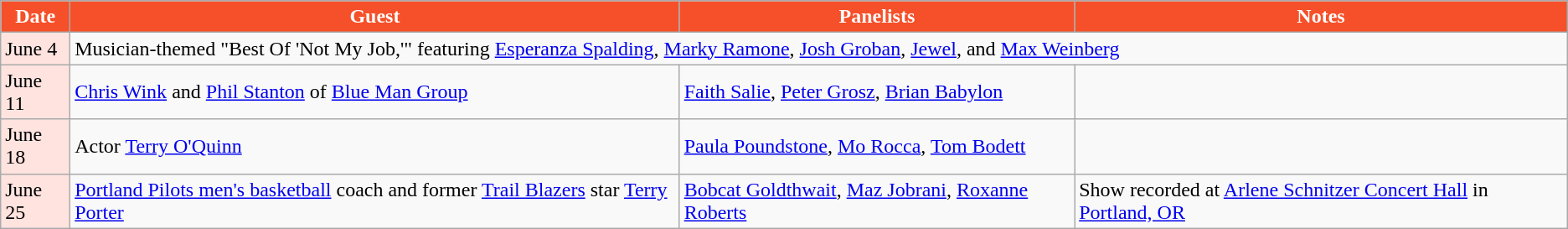<table class="wikitable">
<tr>
<th style="background:#F55029;color:#FFFFFF;">Date</th>
<th style="background:#F55029;color:#FFFFFF;">Guest</th>
<th style="background:#F55029;color:#FFFFFF;">Panelists</th>
<th style="background:#F55029;color:#FFFFFF;">Notes</th>
</tr>
<tr>
<td style="background:#FFE3DF;color:#000000;">June 4</td>
<td colspan="3">Musician-themed "Best Of 'Not My Job,'" featuring <a href='#'>Esperanza Spalding</a>, <a href='#'>Marky Ramone</a>, <a href='#'>Josh Groban</a>, <a href='#'>Jewel</a>, and <a href='#'>Max Weinberg</a></td>
</tr>
<tr>
<td style="background:#FFE3DF;color:#000000;">June 11</td>
<td><a href='#'>Chris Wink</a> and <a href='#'>Phil Stanton</a> of <a href='#'>Blue Man Group</a></td>
<td><a href='#'>Faith Salie</a>, <a href='#'>Peter Grosz</a>, <a href='#'>Brian Babylon</a></td>
<td></td>
</tr>
<tr>
<td style="background:#FFE3DF;color:#000000;">June 18</td>
<td>Actor <a href='#'>Terry O'Quinn</a></td>
<td><a href='#'>Paula Poundstone</a>, <a href='#'>Mo Rocca</a>, <a href='#'>Tom Bodett</a></td>
<td></td>
</tr>
<tr>
<td style="background:#FFE3DF;color:#000000;">June 25</td>
<td><a href='#'>Portland Pilots men's basketball</a> coach and former <a href='#'>Trail Blazers</a> star <a href='#'>Terry Porter</a></td>
<td><a href='#'>Bobcat Goldthwait</a>, <a href='#'>Maz Jobrani</a>, <a href='#'>Roxanne Roberts</a></td>
<td>Show recorded at <a href='#'>Arlene Schnitzer Concert Hall</a> in <a href='#'>Portland, OR</a></td>
</tr>
</table>
